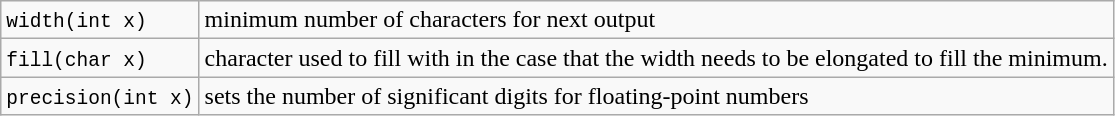<table class = wikitable>
<tr>
<td><code>width(int x)</code></td>
<td>minimum number of characters for next output</td>
</tr>
<tr>
<td><code>fill(char x)</code></td>
<td>character used to fill with in the case that the width needs to be elongated to fill the minimum.</td>
</tr>
<tr>
<td><code>precision(int x)</code></td>
<td>sets the number of significant digits for floating-point numbers</td>
</tr>
</table>
